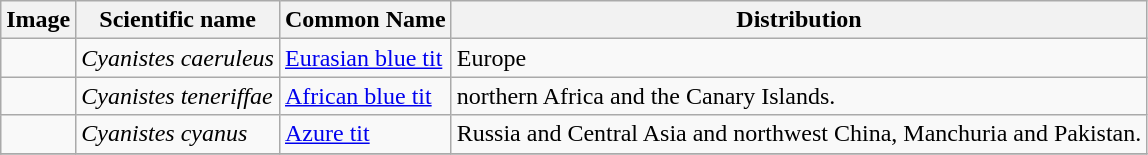<table class="wikitable">
<tr>
<th>Image</th>
<th>Scientific name</th>
<th>Common Name</th>
<th>Distribution</th>
</tr>
<tr>
<td></td>
<td><em>Cyanistes caeruleus</em></td>
<td><a href='#'>Eurasian blue tit</a></td>
<td>Europe</td>
</tr>
<tr>
<td></td>
<td><em>Cyanistes teneriffae</em></td>
<td><a href='#'>African blue tit</a></td>
<td>northern Africa and the Canary Islands.</td>
</tr>
<tr>
<td></td>
<td><em>Cyanistes cyanus</em></td>
<td><a href='#'>Azure tit</a></td>
<td>Russia and Central Asia and northwest China, Manchuria and Pakistan.</td>
</tr>
<tr>
</tr>
</table>
